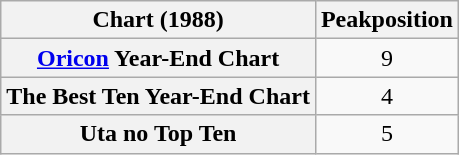<table class="wikitable plainrowheaders" style="text-align:center;">
<tr>
<th>Chart (1988)</th>
<th>Peakposition</th>
</tr>
<tr>
<th scope="row"><a href='#'>Oricon</a> Year-End Chart</th>
<td>9</td>
</tr>
<tr>
<th scope="row">The Best Ten Year-End Chart</th>
<td>4</td>
</tr>
<tr>
<th scope="row">Uta no Top Ten</th>
<td>5</td>
</tr>
</table>
